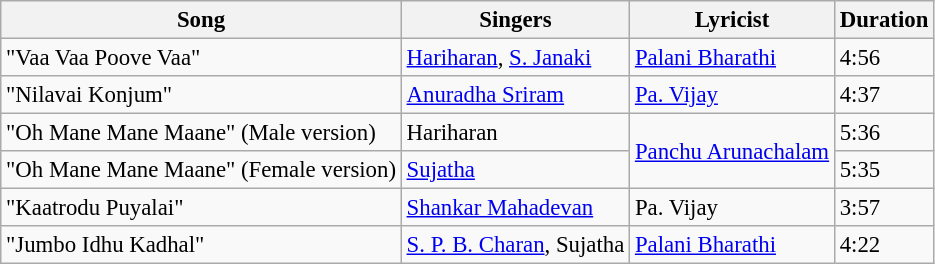<table class="wikitable" style="font-size:95%;">
<tr>
<th>Song</th>
<th>Singers</th>
<th>Lyricist</th>
<th>Duration</th>
</tr>
<tr>
<td>"Vaa Vaa Poove Vaa"</td>
<td><a href='#'>Hariharan</a>, <a href='#'>S. Janaki</a></td>
<td><a href='#'>Palani Bharathi</a></td>
<td>4:56</td>
</tr>
<tr>
<td>"Nilavai Konjum"</td>
<td><a href='#'>Anuradha Sriram</a></td>
<td><a href='#'>Pa. Vijay</a></td>
<td>4:37</td>
</tr>
<tr>
<td>"Oh Mane Mane Maane" (Male version)</td>
<td>Hariharan</td>
<td rowspan=2><a href='#'>Panchu Arunachalam</a></td>
<td>5:36</td>
</tr>
<tr>
<td>"Oh Mane Mane Maane" (Female version)</td>
<td><a href='#'>Sujatha</a></td>
<td>5:35</td>
</tr>
<tr>
<td>"Kaatrodu Puyalai"</td>
<td><a href='#'>Shankar Mahadevan</a></td>
<td>Pa. Vijay</td>
<td>3:57</td>
</tr>
<tr>
<td>"Jumbo Idhu Kadhal"</td>
<td><a href='#'>S. P. B. Charan</a>, Sujatha</td>
<td><a href='#'>Palani Bharathi</a></td>
<td>4:22</td>
</tr>
</table>
